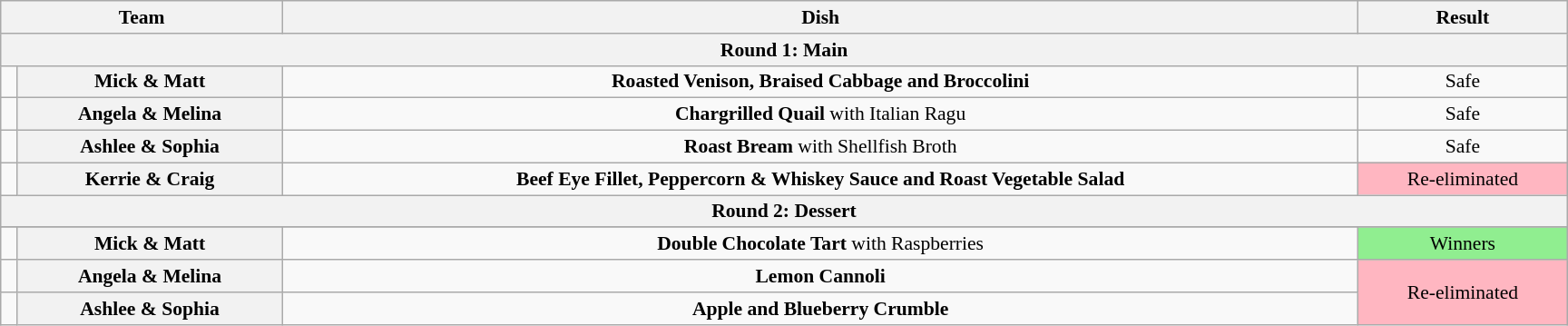<table class="wikitable plainrowheaders" style="margin:1em auto; text-align:center; font-size:90%; width:80em;">
<tr>
<th colspan="2">Team</th>
<th>Dish</th>
<th>Result</th>
</tr>
<tr>
<th colspan="4" >Round 1: Main</th>
</tr>
<tr>
<td></td>
<th>Mick & Matt</th>
<td><strong>Roasted Venison, Braised Cabbage and Broccolini</strong></td>
<td>Safe</td>
</tr>
<tr>
<td></td>
<th>Angela & Melina</th>
<td><strong>Chargrilled Quail</strong> with Italian Ragu</td>
<td>Safe</td>
</tr>
<tr>
<td></td>
<th>Ashlee & Sophia</th>
<td><strong>Roast Bream</strong> with Shellfish Broth</td>
<td>Safe</td>
</tr>
<tr>
<td></td>
<th>Kerrie & Craig</th>
<td><strong>Beef Eye Fillet, Peppercorn & Whiskey Sauce and Roast Vegetable Salad</strong></td>
<td style="background:lightpink">Re-eliminated</td>
</tr>
<tr>
<th colspan="4" >Round 2: Dessert</th>
</tr>
<tr>
</tr>
<tr>
<td></td>
<th>Mick & Matt</th>
<td><strong>Double Chocolate Tart</strong> with Raspberries</td>
<td style="background:lightgreen">Winners</td>
</tr>
<tr>
<td></td>
<th>Angela & Melina</th>
<td><strong>Lemon Cannoli</strong></td>
<td style="background:lightpink" rowspan=2>Re-eliminated</td>
</tr>
<tr>
<td></td>
<th>Ashlee & Sophia</th>
<td><strong>Apple and Blueberry Crumble</strong></td>
</tr>
</table>
